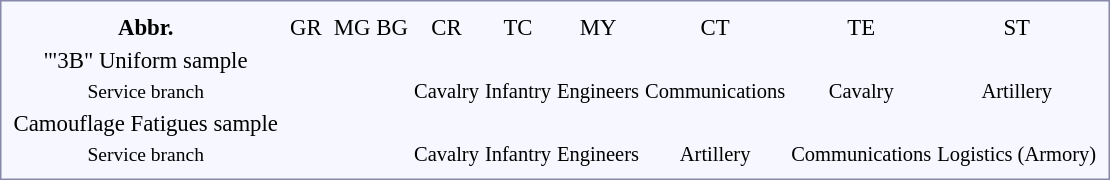<table style="border:1px solid #8888aa; background-color:#f7f8ff; padding:5px; font-size:95%; margin: 0px 12px 12px 0px;">
<tr style="text-align:center;">
<th>Abbr.</th>
<td colspan=2></td>
<td colspan=2>GR</td>
<td colspan=2></td>
<td colspan=2>MG</td>
<td colspan=2>BG</td>
<td colspan=2>CR</td>
<td colspan=2>TC</td>
<td colspan=2>MY</td>
<td colspan=2>CT</td>
<td colspan=3>TE</td>
<td colspan=3>ST<br></td>
</tr>
<tr align="center">
<td>'"3B" Uniform sample</td>
<td colspan=2></td>
<td colspan=2></td>
<td colspan=2></td>
<td colspan=2></td>
<td colspan=2></td>
<td colspan=2></td>
<td colspan=2></td>
<td colspan=2></td>
<td colspan=2></td>
<td colspan=3></td>
<td colspan=3></td>
</tr>
<tr align="center">
<td style="font-size:small;">Service branch</td>
<td colspan=2></td>
<td colspan=2></td>
<td colspan=2></td>
<td colspan=2></td>
<td colspan=2></td>
<td colspan=2 style="font-size:0.9em">Cavalry</td>
<td colspan=2 style="font-size:0.9em">Infantry</td>
<td colspan=2 style="font-size:0.9em">Engineers</td>
<td colspan=2 style="font-size:0.9em">Communications</td>
<td colspan=3 style="font-size:0.9em">Cavalry</td>
<td colspan=3 style="font-size:0.9em">Artillery</td>
</tr>
<tr align="center">
<td>Camouflage Fatigues sample</td>
<td colspan=2></td>
<td colspan=2></td>
<td colspan=2></td>
<td colspan=2></td>
<td colspan=2></td>
<td colspan=2></td>
<td colspan=2></td>
<td colspan=2></td>
<td colspan=2></td>
<td colspan=3></td>
<td colspan=3></td>
</tr>
<tr align="center">
<td style="font-size:small;">Service branch</td>
<td colspan=2></td>
<td colspan=2></td>
<td colspan=2></td>
<td colspan=2></td>
<td colspan=2></td>
<td colspan=2 style="font-size:0.9em">Cavalry</td>
<td colspan=2 style="font-size:0.9em">Infantry</td>
<td colspan=2 style="font-size:0.9em">Engineers</td>
<td colspan=2 style="font-size:0.9em">Artillery</td>
<td colspan=3 style="font-size:0.9em">Communications</td>
<td colspan=3 style="font-size:0.9em">Logistics (Armory)</td>
</tr>
</table>
